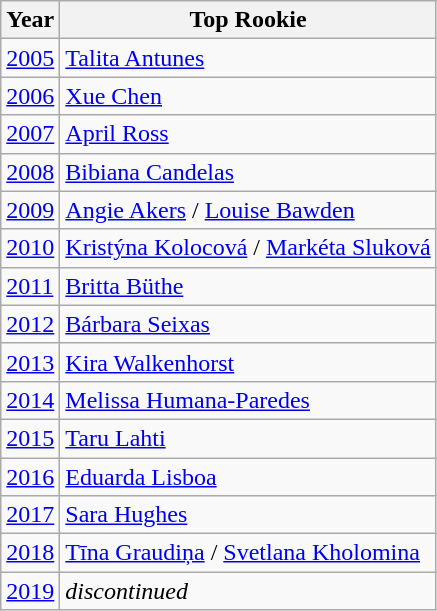<table class="wikitable sortable" style="display:inline-table;">
<tr>
<th>Year</th>
<th>Top Rookie</th>
</tr>
<tr>
<td><a href='#'>2005</a></td>
<td> <a href='#'>Talita Antunes</a></td>
</tr>
<tr>
<td><a href='#'>2006</a></td>
<td> <a href='#'>Xue Chen</a></td>
</tr>
<tr>
<td><a href='#'>2007</a></td>
<td> <a href='#'>April Ross</a></td>
</tr>
<tr>
<td><a href='#'>2008</a></td>
<td> <a href='#'>Bibiana Candelas</a></td>
</tr>
<tr>
<td><a href='#'>2009</a></td>
<td> <a href='#'>Angie Akers</a> /  <a href='#'>Louise Bawden</a></td>
</tr>
<tr>
<td><a href='#'>2010</a></td>
<td> <a href='#'>Kristýna Kolocová</a> /  <a href='#'>Markéta Sluková</a></td>
</tr>
<tr>
<td><a href='#'>2011</a></td>
<td> <a href='#'>Britta Büthe</a></td>
</tr>
<tr>
<td><a href='#'>2012</a></td>
<td> <a href='#'>Bárbara Seixas</a></td>
</tr>
<tr>
<td><a href='#'>2013</a></td>
<td> <a href='#'>Kira Walkenhorst</a></td>
</tr>
<tr>
<td><a href='#'>2014</a></td>
<td> <a href='#'>Melissa Humana-Paredes</a></td>
</tr>
<tr>
<td><a href='#'>2015</a></td>
<td> <a href='#'>Taru Lahti</a></td>
</tr>
<tr>
<td><a href='#'>2016</a></td>
<td> <a href='#'>Eduarda Lisboa</a></td>
</tr>
<tr>
<td><a href='#'>2017</a></td>
<td> <a href='#'>Sara Hughes</a></td>
</tr>
<tr>
<td><a href='#'>2018</a></td>
<td> <a href='#'>Tīna Graudiņa</a> /  <a href='#'>Svetlana Kholomina</a></td>
</tr>
<tr>
<td><a href='#'>2019</a></td>
<td><em>discontinued</em></td>
</tr>
</table>
